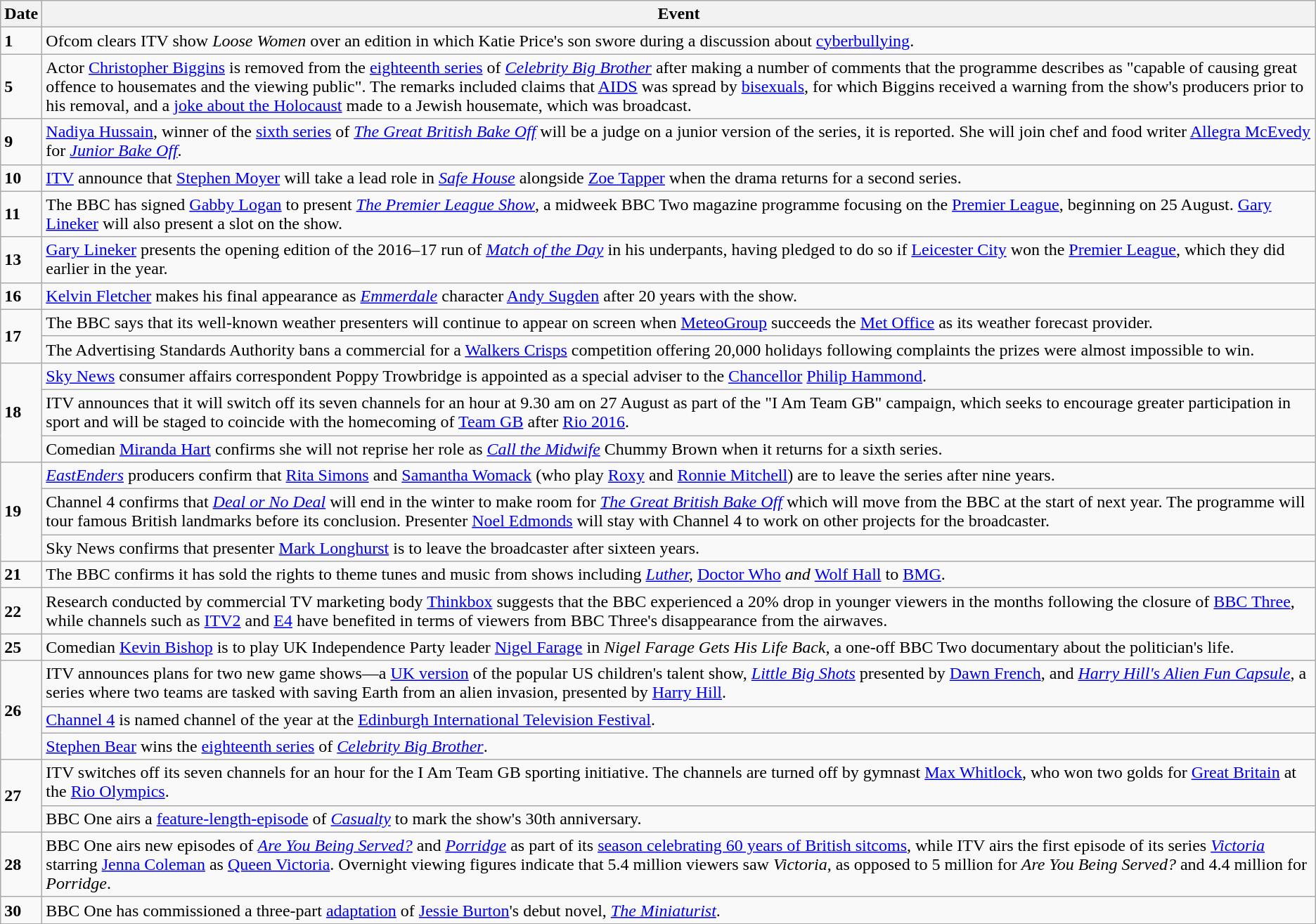<table class="wikitable">
<tr>
<th>Date</th>
<th>Event</th>
</tr>
<tr>
<td><strong>1</strong></td>
<td>Ofcom clears ITV show <em>Loose Women</em> over an edition in which Katie Price's son swore during a discussion about <a href='#'>cyberbullying</a>.</td>
</tr>
<tr>
<td><strong>5</strong></td>
<td>Actor <a href='#'>Christopher Biggins</a> is removed from the <a href='#'>eighteenth series</a> of <em><a href='#'>Celebrity Big Brother</a></em> after making a number of comments that the programme describes as "capable of causing great offence to housemates and the viewing public". The remarks included claims that <a href='#'>AIDS</a> was spread by <a href='#'>bisexuals</a>, for which Biggins received a warning from the show's producers prior to his removal, and a <a href='#'>joke about the Holocaust</a> made to a Jewish housemate, which was broadcast.</td>
</tr>
<tr>
<td><strong>9</strong></td>
<td><a href='#'>Nadiya Hussain</a>, winner of the <a href='#'>sixth series</a> of <em><a href='#'>The Great British Bake Off</a></em> will be a judge on a junior version of the series, it is reported. She will join chef and food writer <a href='#'>Allegra McEvedy</a> for <em><a href='#'>Junior Bake Off</a></em>.</td>
</tr>
<tr>
<td><strong>10</strong></td>
<td><a href='#'>ITV</a> announce that <a href='#'>Stephen Moyer</a> will take a lead role in <em><a href='#'>Safe House</a></em> alongside <a href='#'>Zoe Tapper</a> when the drama returns for a second series.</td>
</tr>
<tr>
<td><strong>11</strong></td>
<td>The BBC has signed <a href='#'>Gabby Logan</a> to present <em><a href='#'>The Premier League Show</a></em>, a midweek BBC Two magazine programme focusing on the <a href='#'>Premier League</a>, beginning on 25 August. <a href='#'>Gary Lineker</a> will also present a slot on the show.</td>
</tr>
<tr>
<td><strong>13</strong></td>
<td><a href='#'>Gary Lineker</a> presents the opening edition of the 2016–17 run of <em><a href='#'>Match of the Day</a></em> in his underpants, having pledged to do so if <a href='#'>Leicester City</a> won the <a href='#'>Premier League</a>, which they did earlier in the year.</td>
</tr>
<tr>
<td><strong>16</strong></td>
<td><a href='#'>Kelvin Fletcher</a> makes his final appearance as <em><a href='#'>Emmerdale</a></em> character <a href='#'>Andy Sugden</a> after 20 years with the show.</td>
</tr>
<tr>
<td rowspan=2><strong>17</strong></td>
<td>The BBC says that its well-known weather presenters will continue to appear on screen when <a href='#'>MeteoGroup</a> succeeds the <a href='#'>Met Office</a> as its weather forecast provider.</td>
</tr>
<tr>
<td>The Advertising Standards Authority bans a commercial for a <a href='#'>Walkers Crisps</a> competition offering 20,000 holidays following complaints the prizes were almost impossible to win.</td>
</tr>
<tr>
<td rowspan=3><strong>18</strong></td>
<td><a href='#'>Sky News</a> consumer affairs correspondent Poppy Trowbridge is appointed as a special adviser to the <a href='#'>Chancellor</a> <a href='#'>Philip Hammond</a>.</td>
</tr>
<tr>
<td>ITV announces that it will switch off its seven channels for an hour at 9.30 am on 27 August as part of the "I Am Team GB" campaign, which seeks to encourage greater participation in sport and will be staged to coincide with the homecoming of <a href='#'>Team GB</a> after <a href='#'>Rio 2016</a>.</td>
</tr>
<tr>
<td>Comedian <a href='#'>Miranda Hart</a> confirms she will not reprise her role as <em><a href='#'>Call the Midwife</a></em> Chummy Brown when it returns for a sixth series.</td>
</tr>
<tr>
<td rowspan=3><strong>19</strong></td>
<td><em><a href='#'>EastEnders</a></em> producers confirm that <a href='#'>Rita Simons</a> and <a href='#'>Samantha Womack</a> (who play <a href='#'>Roxy</a> and <a href='#'>Ronnie Mitchell</a>) are to leave the series after nine years.</td>
</tr>
<tr>
<td>Channel 4 confirms that <em><a href='#'>Deal or No Deal</a></em> will end in the winter to make room for <em><a href='#'>The Great British Bake Off</a></em> which will move from the BBC at the start of next year. The programme will tour famous British landmarks before its conclusion. Presenter <a href='#'>Noel Edmonds</a> will stay with Channel 4 to work on other projects for the broadcaster.</td>
</tr>
<tr>
<td>Sky News confirms that presenter <a href='#'>Mark Longhurst</a> is to leave the broadcaster after sixteen years.</td>
</tr>
<tr>
<td><strong>21</strong></td>
<td>The BBC confirms it has sold the rights to theme tunes and music from shows including <em><a href='#'>Luther</a>, </em><a href='#'>Doctor Who</a><em> and </em><a href='#'>Wolf Hall</a> to <a href='#'>BMG</a>.</td>
</tr>
<tr>
<td><strong>22</strong></td>
<td>Research conducted by commercial TV marketing body <a href='#'>Thinkbox</a> suggests that the BBC experienced a 20% drop in younger viewers in the months following the closure of <a href='#'>BBC Three</a>, while channels such as <a href='#'>ITV2</a> and <a href='#'>E4</a> have benefited in terms of viewers from BBC Three's disappearance from the airwaves.</td>
</tr>
<tr>
<td><strong>25</strong></td>
<td>Comedian <a href='#'>Kevin Bishop</a> is to play UK Independence Party leader <a href='#'>Nigel Farage</a> in <em>Nigel Farage Gets His Life Back</em>, a one-off BBC Two documentary about the politician's life.</td>
</tr>
<tr>
<td rowspan=3><strong>26</strong></td>
<td>ITV announces plans for two new game shows—a <a href='#'>UK version</a> of the popular US children's talent show, <em><a href='#'>Little Big Shots</a></em> presented by <a href='#'>Dawn French</a>, and <em><a href='#'>Harry Hill's Alien Fun Capsule</a></em>, a series where two teams are tasked with saving Earth from an alien invasion, presented by <a href='#'>Harry Hill</a>.</td>
</tr>
<tr>
<td><a href='#'>Channel 4</a> is named channel of the year at the <a href='#'>Edinburgh International Television Festival</a>.</td>
</tr>
<tr>
<td><a href='#'>Stephen Bear</a> wins the <a href='#'>eighteenth series</a> of <em><a href='#'>Celebrity Big Brother</a></em>.</td>
</tr>
<tr>
<td rowspan=2><strong>27</strong></td>
<td>ITV switches off its seven channels for an hour for the I Am Team GB sporting initiative. The channels are turned off by gymnast <a href='#'>Max Whitlock</a>, who won two golds for <a href='#'>Great Britain</a> at the <a href='#'>Rio Olympics</a>.</td>
</tr>
<tr>
<td>BBC One airs a <a href='#'>feature-length-episode</a> of <em><a href='#'>Casualty</a></em> to mark the show's 30th anniversary.</td>
</tr>
<tr>
<td><strong>28</strong></td>
<td>BBC One airs new episodes of <em><a href='#'>Are You Being Served?</a></em> and <em><a href='#'>Porridge</a></em> as part of its <a href='#'>season celebrating 60 years of British sitcoms</a>, while ITV airs the first episode of its series <em><a href='#'>Victoria</a></em> starring <a href='#'>Jenna Coleman</a> as <a href='#'>Queen Victoria</a>. Overnight viewing figures indicate that 5.4 million viewers saw <em>Victoria</em>, as opposed to 5 million for <em>Are You Being Served?</em> and 4.4 million for <em>Porridge</em>.</td>
</tr>
<tr>
<td><strong>30</strong></td>
<td>BBC One has commissioned a three-part <a href='#'>adaptation</a> of <a href='#'>Jessie Burton</a>'s debut novel, <em><a href='#'>The Miniaturist</a></em>.</td>
</tr>
</table>
